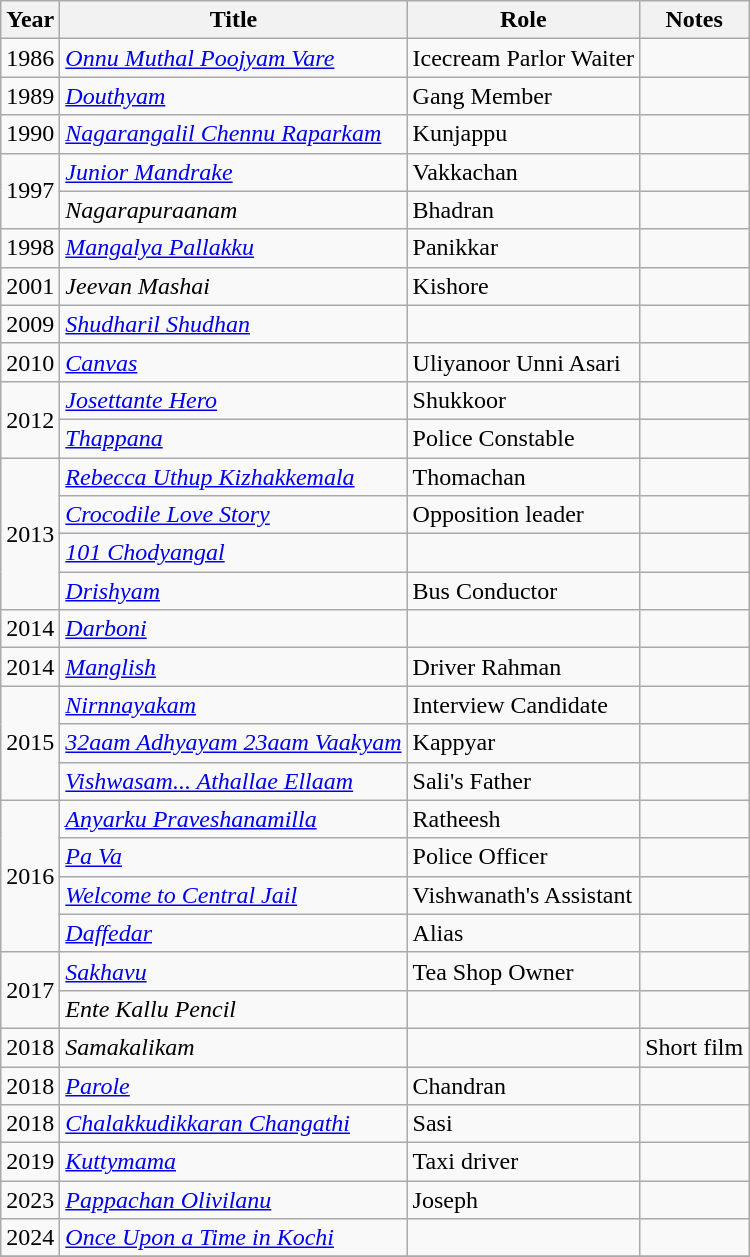<table class="wikitable plainrowheaders sortable">
<tr>
<th scope="col">Year</th>
<th scope="col">Title</th>
<th scope="col">Role</th>
<th scope="col" class="unsortable">Notes</th>
</tr>
<tr>
<td>1986</td>
<td><em><a href='#'>Onnu Muthal Poojyam Vare</a></em></td>
<td>Icecream Parlor Waiter</td>
<td></td>
</tr>
<tr>
<td>1989</td>
<td><em><a href='#'>Douthyam</a></em></td>
<td>Gang Member</td>
<td></td>
</tr>
<tr>
<td>1990</td>
<td><em><a href='#'>Nagarangalil Chennu Raparkam</a></em></td>
<td>Kunjappu</td>
<td></td>
</tr>
<tr>
<td rowspan=2>1997</td>
<td><em><a href='#'>Junior Mandrake</a></em></td>
<td>Vakkachan</td>
<td></td>
</tr>
<tr>
<td><em>Nagarapuraanam</em></td>
<td>Bhadran</td>
<td></td>
</tr>
<tr>
<td>1998</td>
<td><em><a href='#'>Mangalya Pallakku</a></em></td>
<td>Panikkar</td>
<td></td>
</tr>
<tr>
<td>2001</td>
<td><em>Jeevan Mashai</em></td>
<td>Kishore</td>
<td></td>
</tr>
<tr>
<td>2009</td>
<td><em><a href='#'>Shudharil Shudhan</a></em></td>
<td></td>
<td></td>
</tr>
<tr>
<td>2010</td>
<td><a href='#'><em>Canvas</em></a></td>
<td>Uliyanoor Unni Asari</td>
<td></td>
</tr>
<tr>
<td rowspan=2>2012</td>
<td><em><a href='#'>Josettante Hero</a></em></td>
<td>Shukkoor</td>
<td></td>
</tr>
<tr>
<td><em><a href='#'>Thappana</a></em></td>
<td>Police Constable</td>
<td></td>
</tr>
<tr>
<td rowspan=4>2013</td>
<td><em><a href='#'>Rebecca Uthup Kizhakkemala</a></em></td>
<td>Thomachan</td>
<td></td>
</tr>
<tr>
<td><em><a href='#'>Crocodile Love Story</a></em></td>
<td>Opposition leader</td>
<td></td>
</tr>
<tr>
<td><em><a href='#'>101 Chodyangal</a></em></td>
<td></td>
<td></td>
</tr>
<tr>
<td><em><a href='#'>Drishyam</a></em></td>
<td>Bus Conductor</td>
<td></td>
</tr>
<tr>
<td>2014</td>
<td><a href='#'><em>Darboni</em></a></td>
<td></td>
<td></td>
</tr>
<tr>
<td>2014</td>
<td><a href='#'><em>Manglish</em></a></td>
<td>Driver Rahman</td>
<td></td>
</tr>
<tr>
<td rowspan=3>2015</td>
<td><em><a href='#'>Nirnnayakam</a></em></td>
<td>Interview Candidate</td>
<td></td>
</tr>
<tr>
<td><em><a href='#'>32aam Adhyayam 23aam Vaakyam</a></em></td>
<td>Kappyar</td>
<td></td>
</tr>
<tr>
<td><em><a href='#'>Vishwasam... Athallae Ellaam</a></em></td>
<td>Sali's Father</td>
<td></td>
</tr>
<tr>
<td rowspan=4>2016</td>
<td><em><a href='#'>Anyarku Praveshanamilla</a></em></td>
<td>Ratheesh</td>
<td></td>
</tr>
<tr>
<td><em><a href='#'>Pa Va</a></em></td>
<td>Police Officer</td>
<td></td>
</tr>
<tr>
<td><em><a href='#'>Welcome to Central Jail</a></em></td>
<td>Vishwanath's Assistant</td>
<td></td>
</tr>
<tr>
<td><em><a href='#'>Daffedar</a></em></td>
<td>Alias</td>
<td></td>
</tr>
<tr>
<td rowspan=2>2017</td>
<td><a href='#'><em>Sakhavu</em></a></td>
<td>Tea Shop Owner</td>
<td></td>
</tr>
<tr>
<td><em>Ente Kallu Pencil</em></td>
<td></td>
<td></td>
</tr>
<tr>
<td>2018</td>
<td><em>Samakalikam</em></td>
<td></td>
<td>Short film</td>
</tr>
<tr>
<td>2018</td>
<td><a href='#'><em>Parole</em></a></td>
<td>Chandran</td>
<td></td>
</tr>
<tr>
<td>2018</td>
<td><em><a href='#'>Chalakkudikkaran Changathi</a></em></td>
<td>Sasi</td>
<td></td>
</tr>
<tr>
<td>2019</td>
<td><em><a href='#'>Kuttymama</a></em></td>
<td>Taxi driver</td>
<td></td>
</tr>
<tr>
<td>2023</td>
<td><em><a href='#'>Pappachan Olivilanu</a></em></td>
<td>Joseph</td>
<td></td>
</tr>
<tr>
<td>2024</td>
<td><em><a href='#'>Once Upon a Time in Kochi</a></em></td>
<td></td>
<td></td>
</tr>
<tr>
</tr>
</table>
